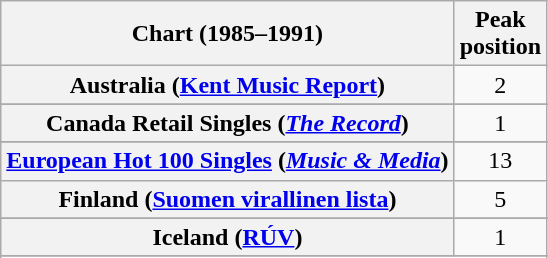<table class="wikitable sortable plainrowheaders" style="text-align:center">
<tr>
<th scope="col">Chart (1985–1991)</th>
<th scope="col">Peak<br>position</th>
</tr>
<tr>
<th scope="row">Australia (<a href='#'>Kent Music Report</a>)</th>
<td>2</td>
</tr>
<tr>
</tr>
<tr>
</tr>
<tr>
<th scope="row">Canada Retail Singles (<a href='#'><em>The Record</em></a>)</th>
<td>1</td>
</tr>
<tr>
</tr>
<tr>
<th scope="row"><a href='#'>European Hot 100 Singles</a> (<em><a href='#'>Music & Media</a></em>)</th>
<td>13</td>
</tr>
<tr>
<th scope="row">Finland (<a href='#'>Suomen virallinen lista</a>)</th>
<td>5</td>
</tr>
<tr>
</tr>
<tr>
<th scope="row">Iceland (<a href='#'>RÚV</a>)</th>
<td>1</td>
</tr>
<tr>
</tr>
<tr>
</tr>
<tr>
</tr>
<tr>
</tr>
<tr>
</tr>
<tr>
</tr>
<tr>
</tr>
<tr>
</tr>
<tr>
</tr>
<tr>
</tr>
<tr>
</tr>
<tr>
</tr>
</table>
